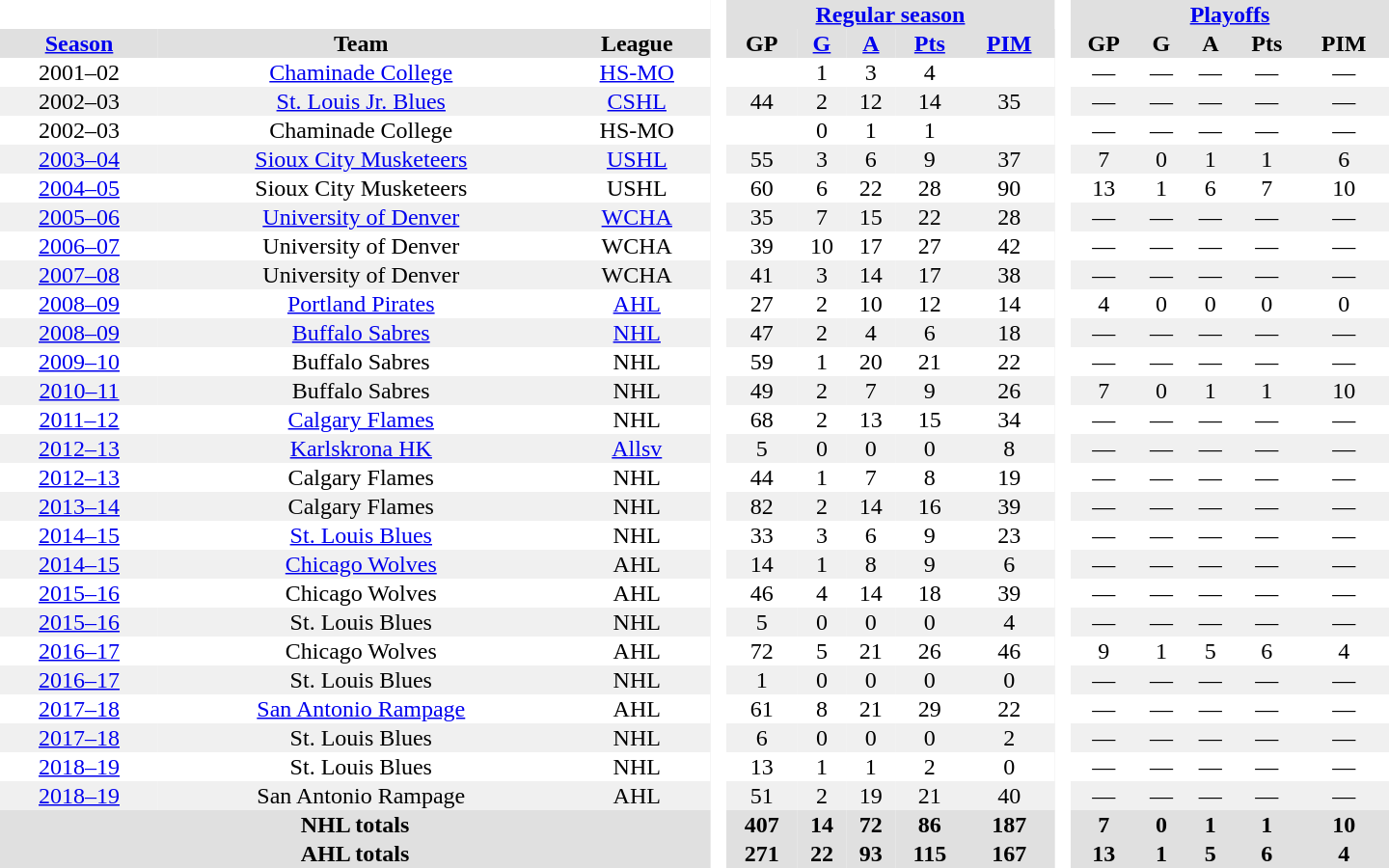<table border="0" cellpadding="1" cellspacing="0" style="text-align:center; width:60em">
<tr bgcolor="#e0e0e0">
<th colspan="3"  bgcolor="#ffffff"> </th>
<th rowspan="99" bgcolor="#ffffff"> </th>
<th colspan="5"><a href='#'>Regular season</a></th>
<th rowspan="99" bgcolor="#ffffff"> </th>
<th colspan="5"><a href='#'>Playoffs</a></th>
</tr>
<tr style="background:#e0e0e0;">
<th><a href='#'>Season</a></th>
<th>Team</th>
<th>League</th>
<th>GP</th>
<th><a href='#'>G</a></th>
<th><a href='#'>A</a></th>
<th><a href='#'>Pts</a></th>
<th><a href='#'>PIM</a></th>
<th>GP</th>
<th>G</th>
<th>A</th>
<th>Pts</th>
<th>PIM</th>
</tr>
<tr>
<td>2001–02</td>
<td><a href='#'>Chaminade College</a></td>
<td><a href='#'>HS-MO</a></td>
<td></td>
<td>1</td>
<td>3</td>
<td>4</td>
<td></td>
<td>—</td>
<td>—</td>
<td>—</td>
<td>—</td>
<td>—</td>
</tr>
<tr style="background:#f0f0f0;">
<td>2002–03</td>
<td><a href='#'>St. Louis Jr. Blues</a></td>
<td><a href='#'>CSHL</a></td>
<td>44</td>
<td>2</td>
<td>12</td>
<td>14</td>
<td>35</td>
<td>—</td>
<td>—</td>
<td>—</td>
<td>—</td>
<td>—</td>
</tr>
<tr>
<td>2002–03</td>
<td>Chaminade College</td>
<td>HS-MO</td>
<td></td>
<td>0</td>
<td>1</td>
<td>1</td>
<td></td>
<td>—</td>
<td>—</td>
<td>—</td>
<td>—</td>
<td>—</td>
</tr>
<tr style="background:#f0f0f0;">
<td><a href='#'>2003–04</a></td>
<td><a href='#'>Sioux City Musketeers</a></td>
<td><a href='#'>USHL</a></td>
<td>55</td>
<td>3</td>
<td>6</td>
<td>9</td>
<td>37</td>
<td>7</td>
<td>0</td>
<td>1</td>
<td>1</td>
<td>6</td>
</tr>
<tr>
<td><a href='#'>2004–05</a></td>
<td>Sioux City Musketeers</td>
<td>USHL</td>
<td>60</td>
<td>6</td>
<td>22</td>
<td>28</td>
<td>90</td>
<td>13</td>
<td>1</td>
<td>6</td>
<td>7</td>
<td>10</td>
</tr>
<tr style="background:#f0f0f0;">
<td><a href='#'>2005–06</a></td>
<td><a href='#'>University of Denver</a></td>
<td><a href='#'>WCHA</a></td>
<td>35</td>
<td>7</td>
<td>15</td>
<td>22</td>
<td>28</td>
<td>—</td>
<td>—</td>
<td>—</td>
<td>—</td>
<td>—</td>
</tr>
<tr>
<td><a href='#'>2006–07</a></td>
<td>University of Denver</td>
<td>WCHA</td>
<td>39</td>
<td>10</td>
<td>17</td>
<td>27</td>
<td>42</td>
<td>—</td>
<td>—</td>
<td>—</td>
<td>—</td>
<td>—</td>
</tr>
<tr style="background:#f0f0f0;">
<td><a href='#'>2007–08</a></td>
<td>University of Denver</td>
<td>WCHA</td>
<td>41</td>
<td>3</td>
<td>14</td>
<td>17</td>
<td>38</td>
<td>—</td>
<td>—</td>
<td>—</td>
<td>—</td>
<td>—</td>
</tr>
<tr>
<td><a href='#'>2008–09</a></td>
<td><a href='#'>Portland Pirates</a></td>
<td><a href='#'>AHL</a></td>
<td>27</td>
<td>2</td>
<td>10</td>
<td>12</td>
<td>14</td>
<td>4</td>
<td>0</td>
<td>0</td>
<td>0</td>
<td>0</td>
</tr>
<tr style="background:#f0f0f0;">
<td><a href='#'>2008–09</a></td>
<td><a href='#'>Buffalo Sabres</a></td>
<td><a href='#'>NHL</a></td>
<td>47</td>
<td>2</td>
<td>4</td>
<td>6</td>
<td>18</td>
<td>—</td>
<td>—</td>
<td>—</td>
<td>—</td>
<td>—</td>
</tr>
<tr>
<td><a href='#'>2009–10</a></td>
<td>Buffalo Sabres</td>
<td>NHL</td>
<td>59</td>
<td>1</td>
<td>20</td>
<td>21</td>
<td>22</td>
<td>—</td>
<td>—</td>
<td>—</td>
<td>—</td>
<td>—</td>
</tr>
<tr style="background:#f0f0f0;">
<td><a href='#'>2010–11</a></td>
<td>Buffalo Sabres</td>
<td>NHL</td>
<td>49</td>
<td>2</td>
<td>7</td>
<td>9</td>
<td>26</td>
<td>7</td>
<td>0</td>
<td>1</td>
<td>1</td>
<td>10</td>
</tr>
<tr>
<td><a href='#'>2011–12</a></td>
<td><a href='#'>Calgary Flames</a></td>
<td>NHL</td>
<td>68</td>
<td>2</td>
<td>13</td>
<td>15</td>
<td>34</td>
<td>—</td>
<td>—</td>
<td>—</td>
<td>—</td>
<td>—</td>
</tr>
<tr style="background:#f0f0f0;">
<td><a href='#'>2012–13</a></td>
<td><a href='#'>Karlskrona HK</a></td>
<td><a href='#'>Allsv</a></td>
<td>5</td>
<td>0</td>
<td>0</td>
<td>0</td>
<td>8</td>
<td>—</td>
<td>—</td>
<td>—</td>
<td>—</td>
<td>—</td>
</tr>
<tr>
<td><a href='#'>2012–13</a></td>
<td>Calgary Flames</td>
<td>NHL</td>
<td>44</td>
<td>1</td>
<td>7</td>
<td>8</td>
<td>19</td>
<td>—</td>
<td>—</td>
<td>—</td>
<td>—</td>
<td>—</td>
</tr>
<tr style="background:#f0f0f0;">
<td><a href='#'>2013–14</a></td>
<td>Calgary Flames</td>
<td>NHL</td>
<td>82</td>
<td>2</td>
<td>14</td>
<td>16</td>
<td>39</td>
<td>—</td>
<td>—</td>
<td>—</td>
<td>—</td>
<td>—</td>
</tr>
<tr>
<td><a href='#'>2014–15</a></td>
<td><a href='#'>St. Louis Blues</a></td>
<td>NHL</td>
<td>33</td>
<td>3</td>
<td>6</td>
<td>9</td>
<td>23</td>
<td>—</td>
<td>—</td>
<td>—</td>
<td>—</td>
<td>—</td>
</tr>
<tr style="background:#f0f0f0;">
<td><a href='#'>2014–15</a></td>
<td><a href='#'>Chicago Wolves</a></td>
<td>AHL</td>
<td>14</td>
<td>1</td>
<td>8</td>
<td>9</td>
<td>6</td>
<td>—</td>
<td>—</td>
<td>—</td>
<td>—</td>
<td>—</td>
</tr>
<tr>
<td><a href='#'>2015–16</a></td>
<td>Chicago Wolves</td>
<td>AHL</td>
<td>46</td>
<td>4</td>
<td>14</td>
<td>18</td>
<td>39</td>
<td>—</td>
<td>—</td>
<td>—</td>
<td>—</td>
<td>—</td>
</tr>
<tr style="background:#f0f0f0;">
<td><a href='#'>2015–16</a></td>
<td>St. Louis Blues</td>
<td>NHL</td>
<td>5</td>
<td>0</td>
<td>0</td>
<td>0</td>
<td>4</td>
<td>—</td>
<td>—</td>
<td>—</td>
<td>—</td>
<td>—</td>
</tr>
<tr>
<td><a href='#'>2016–17</a></td>
<td>Chicago Wolves</td>
<td>AHL</td>
<td>72</td>
<td>5</td>
<td>21</td>
<td>26</td>
<td>46</td>
<td>9</td>
<td>1</td>
<td>5</td>
<td>6</td>
<td>4</td>
</tr>
<tr style="background:#f0f0f0;">
<td><a href='#'>2016–17</a></td>
<td>St. Louis Blues</td>
<td>NHL</td>
<td>1</td>
<td>0</td>
<td>0</td>
<td>0</td>
<td>0</td>
<td>—</td>
<td>—</td>
<td>—</td>
<td>—</td>
<td>—</td>
</tr>
<tr>
<td><a href='#'>2017–18</a></td>
<td><a href='#'>San Antonio Rampage</a></td>
<td>AHL</td>
<td>61</td>
<td>8</td>
<td>21</td>
<td>29</td>
<td>22</td>
<td>—</td>
<td>—</td>
<td>—</td>
<td>—</td>
<td>—</td>
</tr>
<tr style="background:#f0f0f0;">
<td><a href='#'>2017–18</a></td>
<td>St. Louis Blues</td>
<td>NHL</td>
<td>6</td>
<td>0</td>
<td>0</td>
<td>0</td>
<td>2</td>
<td>—</td>
<td>—</td>
<td>—</td>
<td>—</td>
<td>—</td>
</tr>
<tr>
<td><a href='#'>2018–19</a></td>
<td>St. Louis Blues</td>
<td>NHL</td>
<td>13</td>
<td>1</td>
<td>1</td>
<td>2</td>
<td>0</td>
<td>—</td>
<td>—</td>
<td>—</td>
<td>—</td>
<td>—</td>
</tr>
<tr style="background:#f0f0f0;">
<td><a href='#'>2018–19</a></td>
<td>San Antonio Rampage</td>
<td>AHL</td>
<td>51</td>
<td>2</td>
<td>19</td>
<td>21</td>
<td>40</td>
<td>—</td>
<td>—</td>
<td>—</td>
<td>—</td>
<td>—</td>
</tr>
<tr style="background:#e0e0e0;">
<th colspan="3">NHL totals</th>
<th>407</th>
<th>14</th>
<th>72</th>
<th>86</th>
<th>187</th>
<th>7</th>
<th>0</th>
<th>1</th>
<th>1</th>
<th>10</th>
</tr>
<tr style="background:#e0e0e0;">
<th colspan="3">AHL totals</th>
<th>271</th>
<th>22</th>
<th>93</th>
<th>115</th>
<th>167</th>
<th>13</th>
<th>1</th>
<th>5</th>
<th>6</th>
<th>4</th>
</tr>
</table>
